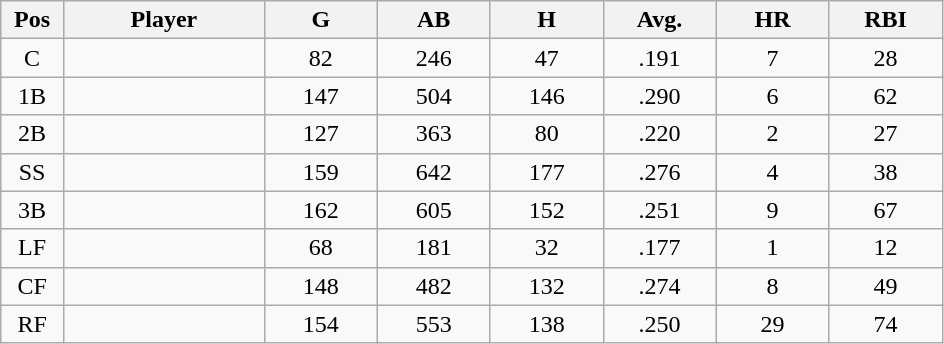<table class="wikitable sortable">
<tr>
<th bgcolor="#DDDDFF" width="5%">Pos</th>
<th bgcolor="#DDDDFF" width="16%">Player</th>
<th bgcolor="#DDDDFF" width="9%">G</th>
<th bgcolor="#DDDDFF" width="9%">AB</th>
<th bgcolor="#DDDDFF" width="9%">H</th>
<th bgcolor="#DDDDFF" width="9%">Avg.</th>
<th bgcolor="#DDDDFF" width="9%">HR</th>
<th bgcolor="#DDDDFF" width="9%">RBI</th>
</tr>
<tr align="center">
<td>C</td>
<td></td>
<td>82</td>
<td>246</td>
<td>47</td>
<td>.191</td>
<td>7</td>
<td>28</td>
</tr>
<tr align="center">
<td>1B</td>
<td></td>
<td>147</td>
<td>504</td>
<td>146</td>
<td>.290</td>
<td>6</td>
<td>62</td>
</tr>
<tr align="center">
<td>2B</td>
<td></td>
<td>127</td>
<td>363</td>
<td>80</td>
<td>.220</td>
<td>2</td>
<td>27</td>
</tr>
<tr align="center">
<td>SS</td>
<td></td>
<td>159</td>
<td>642</td>
<td>177</td>
<td>.276</td>
<td>4</td>
<td>38</td>
</tr>
<tr align="center">
<td>3B</td>
<td></td>
<td>162</td>
<td>605</td>
<td>152</td>
<td>.251</td>
<td>9</td>
<td>67</td>
</tr>
<tr align="center">
<td>LF</td>
<td></td>
<td>68</td>
<td>181</td>
<td>32</td>
<td>.177</td>
<td>1</td>
<td>12</td>
</tr>
<tr align="center">
<td>CF</td>
<td></td>
<td>148</td>
<td>482</td>
<td>132</td>
<td>.274</td>
<td>8</td>
<td>49</td>
</tr>
<tr align="center">
<td>RF</td>
<td></td>
<td>154</td>
<td>553</td>
<td>138</td>
<td>.250</td>
<td>29</td>
<td>74</td>
</tr>
</table>
